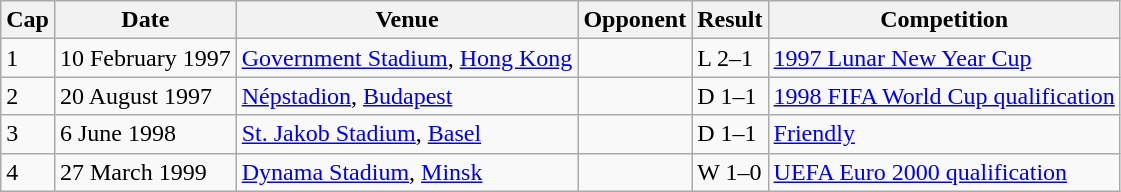<table class="wikitable">
<tr>
<th>Cap</th>
<th>Date</th>
<th>Venue</th>
<th>Opponent</th>
<th>Result</th>
<th>Competition</th>
</tr>
<tr>
<td>1</td>
<td>10 February 1997</td>
<td><a href='#'>Government Stadium</a>, <a href='#'>Hong Kong</a></td>
<td></td>
<td>L 2–1</td>
<td><a href='#'>1997 Lunar New Year Cup</a></td>
</tr>
<tr>
<td>2</td>
<td>20 August 1997</td>
<td><a href='#'>Népstadion</a>, <a href='#'>Budapest</a></td>
<td></td>
<td>D 1–1</td>
<td><a href='#'>1998 FIFA World Cup qualification</a></td>
</tr>
<tr>
<td>3</td>
<td>6 June 1998</td>
<td><a href='#'>St. Jakob Stadium</a>, <a href='#'>Basel</a></td>
<td></td>
<td>D 1–1</td>
<td><a href='#'>Friendly</a></td>
</tr>
<tr>
<td>4</td>
<td>27 March 1999</td>
<td><a href='#'>Dynama Stadium</a>, <a href='#'>Minsk</a></td>
<td></td>
<td>W 1–0</td>
<td><a href='#'>UEFA Euro 2000 qualification</a></td>
</tr>
</table>
